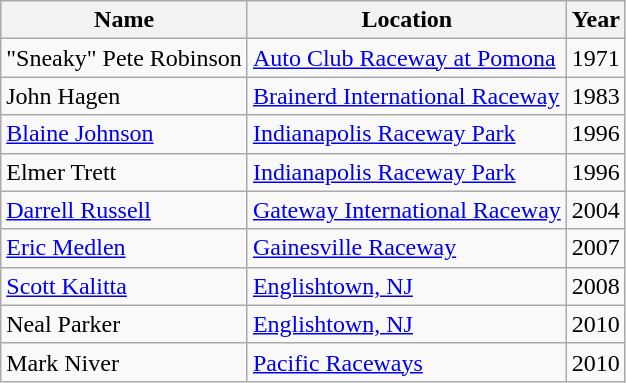<table class="wikitable sortable">
<tr>
<th>Name</th>
<th>Location</th>
<th>Year</th>
</tr>
<tr>
<td>"Sneaky" Pete Robinson</td>
<td><a href='#'>Auto Club Raceway at Pomona</a></td>
<td>1971</td>
</tr>
<tr>
<td>John Hagen</td>
<td><a href='#'>Brainerd International Raceway</a></td>
<td>1983</td>
</tr>
<tr>
<td><a href='#'>Blaine Johnson</a></td>
<td><a href='#'>Indianapolis Raceway Park</a></td>
<td>1996</td>
</tr>
<tr>
<td>Elmer Trett</td>
<td><a href='#'>Indianapolis Raceway Park</a></td>
<td>1996</td>
</tr>
<tr>
<td><a href='#'>Darrell Russell</a></td>
<td><a href='#'>Gateway International Raceway</a></td>
<td>2004</td>
</tr>
<tr>
<td><a href='#'>Eric Medlen</a></td>
<td><a href='#'>Gainesville Raceway</a></td>
<td>2007</td>
</tr>
<tr>
<td><a href='#'>Scott Kalitta</a></td>
<td><a href='#'>Englishtown, NJ</a></td>
<td>2008</td>
</tr>
<tr>
<td>Neal Parker</td>
<td><a href='#'>Englishtown, NJ</a></td>
<td>2010</td>
</tr>
<tr>
<td>Mark Niver</td>
<td><a href='#'>Pacific Raceways</a></td>
<td>2010</td>
</tr>
</table>
